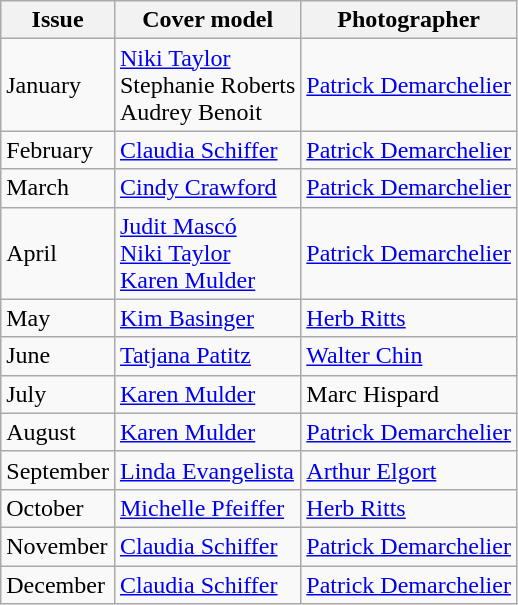<table class="sortable wikitable">
<tr>
<th>Issue</th>
<th>Cover model</th>
<th>Photographer</th>
</tr>
<tr>
<td>January</td>
<td><a href='#'>Niki Taylor</a><br>Stephanie Roberts<br>Audrey Benoit</td>
<td><a href='#'>Patrick Demarchelier</a></td>
</tr>
<tr>
<td>February</td>
<td><a href='#'>Claudia Schiffer</a></td>
<td><a href='#'>Patrick Demarchelier</a></td>
</tr>
<tr>
<td>March</td>
<td><a href='#'>Cindy Crawford</a></td>
<td><a href='#'>Patrick Demarchelier</a></td>
</tr>
<tr>
<td>April</td>
<td><a href='#'>Judit Mascó</a><br><a href='#'>Niki Taylor</a><br><a href='#'>Karen Mulder</a></td>
<td><a href='#'>Patrick Demarchelier</a></td>
</tr>
<tr>
<td>May</td>
<td><a href='#'>Kim Basinger</a></td>
<td><a href='#'>Herb Ritts</a></td>
</tr>
<tr>
<td>June</td>
<td><a href='#'>Tatjana Patitz</a></td>
<td><a href='#'>Walter Chin</a></td>
</tr>
<tr>
<td>July</td>
<td><a href='#'>Karen Mulder</a></td>
<td>Marc Hispard</td>
</tr>
<tr>
<td>August</td>
<td><a href='#'>Karen Mulder</a></td>
<td><a href='#'>Patrick Demarchelier</a></td>
</tr>
<tr>
<td>September</td>
<td><a href='#'>Linda Evangelista</a></td>
<td><a href='#'>Arthur Elgort</a></td>
</tr>
<tr>
<td>October</td>
<td><a href='#'>Michelle Pfeiffer</a></td>
<td><a href='#'>Herb Ritts</a></td>
</tr>
<tr>
<td>November</td>
<td><a href='#'>Claudia Schiffer</a></td>
<td><a href='#'>Patrick Demarchelier</a></td>
</tr>
<tr>
<td>December</td>
<td><a href='#'>Claudia Schiffer</a></td>
<td><a href='#'>Patrick Demarchelier</a></td>
</tr>
</table>
